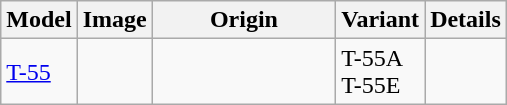<table class="wikitable sortable">
<tr>
<th>Model</th>
<th>Image</th>
<th style="width:115px;">Origin</th>
<th>Variant</th>
<th>Details</th>
</tr>
<tr>
<td><a href='#'>T-55</a></td>
<td></td>
<td></td>
<td>T-55A<br>T-55E</td>
<td></td>
</tr>
</table>
